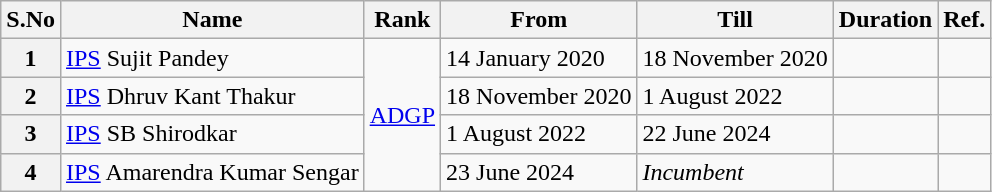<table class="wikitable">
<tr>
<th>S.No</th>
<th>Name</th>
<th>Rank</th>
<th>From</th>
<th>Till</th>
<th>Duration</th>
<th>Ref.</th>
</tr>
<tr>
<th>1</th>
<td><a href='#'>IPS</a> Sujit Pandey</td>
<td rowspan="4"><a href='#'>ADGP</a></td>
<td>14 January 2020</td>
<td>18 November 2020</td>
<td></td>
<td></td>
</tr>
<tr>
<th>2</th>
<td><a href='#'>IPS</a> Dhruv Kant Thakur</td>
<td>18 November 2020</td>
<td>1 August 2022</td>
<td></td>
<td></td>
</tr>
<tr>
<th>3</th>
<td><a href='#'>IPS</a> SB Shirodkar</td>
<td>1 August 2022</td>
<td>22 June 2024</td>
<td></td>
<td></td>
</tr>
<tr>
<th>4</th>
<td><a href='#'>IPS</a> Amarendra Kumar Sengar</td>
<td>23 June 2024</td>
<td><em>Incumbent</em></td>
<td></td>
<td></td>
</tr>
</table>
